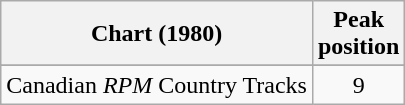<table class="wikitable sortable">
<tr>
<th align="left">Chart (1980)</th>
<th align="center">Peak<br>position</th>
</tr>
<tr>
</tr>
<tr>
<td align="left">Canadian <em>RPM</em> Country Tracks</td>
<td align="center">9</td>
</tr>
</table>
